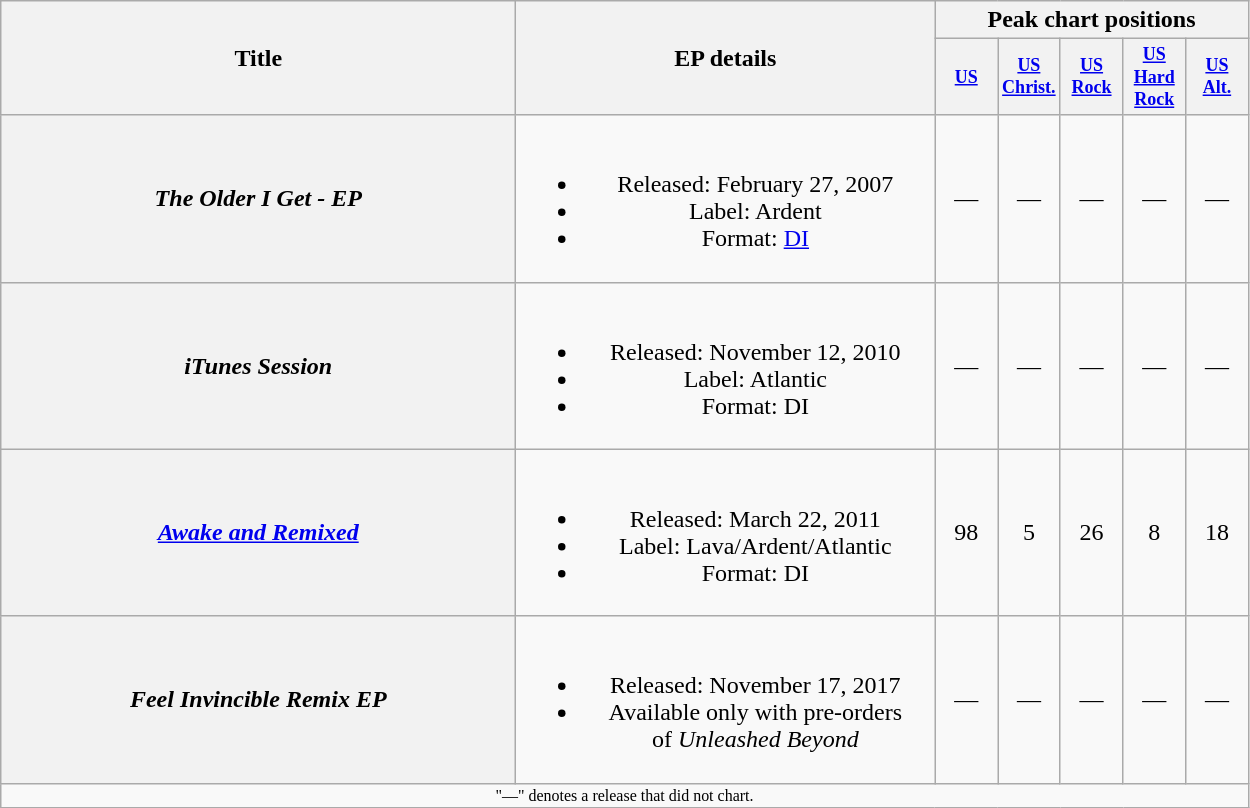<table class="wikitable plainrowheaders" style="text-align:center;">
<tr>
<th scope="col" rowspan="2" style="width:21em;">Title</th>
<th scope="col" rowspan="2" style="width:17em;">EP details</th>
<th scope="col" colspan="5">Peak chart positions</th>
</tr>
<tr>
<th style="width:3em;font-size:75%;"><a href='#'>US</a><br></th>
<th style="width:3em;font-size:75%;"><a href='#'>US<br>Christ.</a><br></th>
<th style="width:3em;font-size:75%;"><a href='#'>US<br>Rock</a><br></th>
<th style="width:3em;font-size:75%;"><a href='#'>US<br> Hard Rock</a><br></th>
<th style="width:3em;font-size:75%;"><a href='#'>US<br>Alt.</a><br></th>
</tr>
<tr>
<th scope="row"><em>The Older I Get - EP</em></th>
<td><br><ul><li>Released: February 27, 2007</li><li>Label: Ardent</li><li>Format: <a href='#'>DI</a></li></ul></td>
<td>—</td>
<td>—</td>
<td>—</td>
<td>—</td>
<td>—</td>
</tr>
<tr>
<th scope="row"><em>iTunes Session</em></th>
<td><br><ul><li>Released: November 12, 2010</li><li>Label: Atlantic</li><li>Format: DI</li></ul></td>
<td>—</td>
<td>—</td>
<td>—</td>
<td>—</td>
<td>—</td>
</tr>
<tr>
<th scope="row"><em><a href='#'>Awake and Remixed</a></em></th>
<td><br><ul><li>Released: March 22, 2011</li><li>Label: Lava/Ardent/Atlantic</li><li>Format: DI</li></ul></td>
<td>98</td>
<td>5</td>
<td>26</td>
<td>8</td>
<td>18</td>
</tr>
<tr>
<th scope="row"><em>Feel Invincible Remix EP</em></th>
<td><br><ul><li>Released: November 17, 2017</li><li>Available only with pre-orders<br>of <em>Unleashed Beyond</em></li></ul></td>
<td>—</td>
<td>—</td>
<td>—</td>
<td>—</td>
<td>—</td>
</tr>
<tr>
<td colspan="7" style="text-align:center; font-size:8pt;">"—" denotes a release that did not chart.</td>
</tr>
</table>
